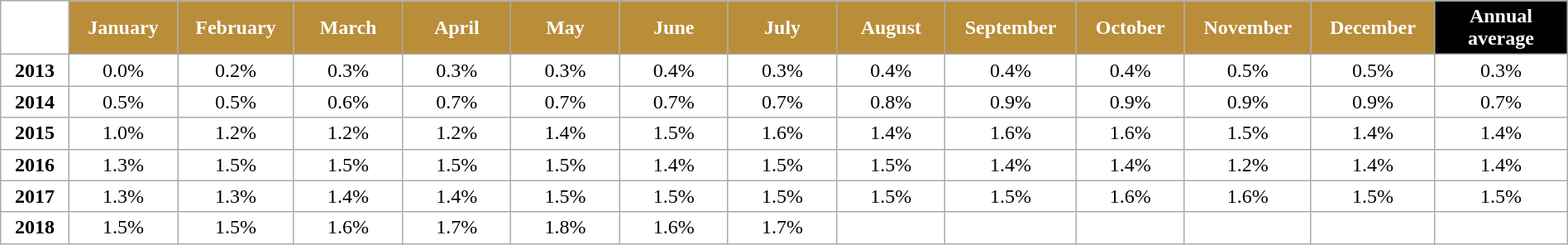<table class="wikitable" style="width:100%; margin:auto; background:#ffffff;">
<tr>
<th style="background:#FFFFFF; color:#FFFFFF;" width="35px"></th>
<th style="background:#BA8D39; color:#FFFFFF;" width="60px">January</th>
<th style="background:#BA8D39; color:#FFFFFF;" width="60px">February</th>
<th style="background:#BA8D39; color:#FFFFFF;" width="60px">March</th>
<th style="background:#BA8D39; color:#FFFFFF;" width="60px">April</th>
<th style="background:#BA8D39; color:#FFFFFF;" width="60px">May</th>
<th style="background:#BA8D39; color:#FFFFFF;" width="60px">June</th>
<th style="background:#BA8D39; color:#FFFFFF;" width="60px">July</th>
<th style="background:#BA8D39; color:#FFFFFF;" width="60px">August</th>
<th style="background:#BA8D39; color:#FFFFFF;" width="60px">September</th>
<th style="background:#BA8D39; color:#FFFFFF;" width="60px">October</th>
<th style="background:#BA8D39; color:#FFFFFF;" width="60px">November</th>
<th style="background:#BA8D39; color:#FFFFFF;" width="60px">December</th>
<th style="background:#000000; color:#FFFFFF;" width="75px">Annual average</th>
</tr>
<tr align="center">
<td><strong>2013</strong></td>
<td>0.0%</td>
<td>0.2%</td>
<td>0.3%</td>
<td>0.3%</td>
<td>0.3%</td>
<td>0.4%</td>
<td>0.3%</td>
<td>0.4%</td>
<td>0.4%</td>
<td>0.4%</td>
<td>0.5%</td>
<td>0.5%</td>
<td>0.3%</td>
</tr>
<tr align="center">
<td><strong>2014</strong></td>
<td>0.5%</td>
<td>0.5%</td>
<td>0.6%</td>
<td>0.7%</td>
<td>0.7%</td>
<td>0.7%</td>
<td>0.7%</td>
<td>0.8%</td>
<td>0.9%</td>
<td>0.9%</td>
<td>0.9%</td>
<td>0.9%</td>
<td> 0.7%</td>
</tr>
<tr align="center">
<td><strong>2015</strong></td>
<td>1.0%</td>
<td>1.2%</td>
<td>1.2%</td>
<td>1.2%</td>
<td>1.4%</td>
<td>1.5%</td>
<td>1.6%</td>
<td>1.4%</td>
<td>1.6%</td>
<td>1.6%</td>
<td>1.5%</td>
<td>1.4%</td>
<td> 1.4%</td>
</tr>
<tr align="center">
<td><strong>2016</strong></td>
<td>1.3%</td>
<td>1.5%</td>
<td>1.5%</td>
<td>1.5%</td>
<td>1.5%</td>
<td>1.4%</td>
<td>1.5%</td>
<td>1.5%</td>
<td>1.4%</td>
<td>1.4%</td>
<td>1.2%</td>
<td>1.4%</td>
<td>1.4%</td>
</tr>
<tr align="center">
<td><strong>2017</strong></td>
<td>1.3%</td>
<td>1.3%</td>
<td>1.4%</td>
<td>1.4%</td>
<td>1.5%</td>
<td>1.5%</td>
<td>1.5%</td>
<td>1.5%</td>
<td>1.5%</td>
<td>1.6%</td>
<td>1.6%</td>
<td>1.5%</td>
<td> 1.5%</td>
</tr>
<tr align="center">
<td><strong>2018</strong></td>
<td>1.5%</td>
<td>1.5%</td>
<td>1.6%</td>
<td>1.7%</td>
<td>1.8%</td>
<td>1.6%</td>
<td>1.7%</td>
<td></td>
<td></td>
<td></td>
<td></td>
<td></td>
<td></td>
</tr>
</table>
